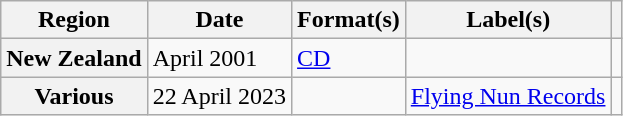<table class="wikitable plainrowheaders">
<tr>
<th scope="col">Region</th>
<th scope="col">Date</th>
<th scope="col">Format(s)</th>
<th scope="col">Label(s)</th>
<th scope="col"></th>
</tr>
<tr>
<th scope="row">New Zealand</th>
<td>April 2001</td>
<td><a href='#'>CD</a></td>
<td></td>
<td align="center"></td>
</tr>
<tr>
<th scope="row">Various</th>
<td>22 April 2023</td>
<td></td>
<td><a href='#'>Flying Nun Records</a></td>
<td align="center"></td>
</tr>
</table>
